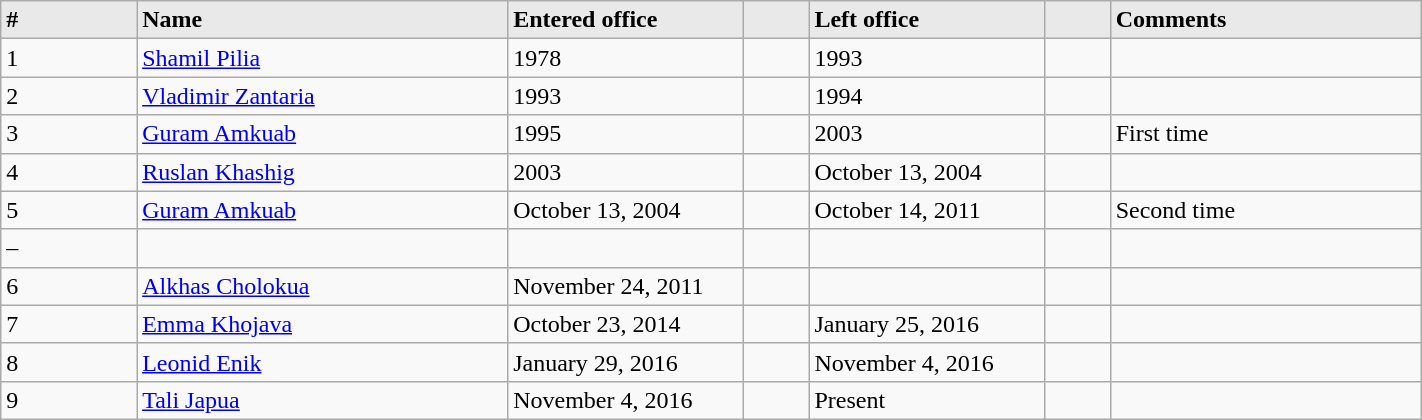<table class="wikitable" width=75% cellpadding="2">
<tr style="background-color:#E9E9E9; font-weight:bold" align=left>
<td>#</td>
<td width=240>Name</td>
<td width=150>Entered office</td>
<td></td>
<td width=150>Left office</td>
<td></td>
<td width=200>Comments</td>
</tr>
<tr>
<td>1</td>
<td><a href='#'>Shamil Pilia</a></td>
<td>1978</td>
<td></td>
<td>1993</td>
<td></td>
<td></td>
</tr>
<tr>
<td>2</td>
<td><a href='#'>Vladimir Zantaria</a></td>
<td>1993</td>
<td></td>
<td>1994</td>
<td></td>
<td></td>
</tr>
<tr>
<td>3</td>
<td><a href='#'>Guram Amkuab</a></td>
<td>1995</td>
<td></td>
<td>2003</td>
<td></td>
<td>First time</td>
</tr>
<tr>
<td>4</td>
<td><a href='#'>Ruslan Khashig</a></td>
<td>2003</td>
<td></td>
<td>October 13, 2004</td>
<td></td>
<td></td>
</tr>
<tr>
<td>5</td>
<td><a href='#'>Guram Amkuab</a></td>
<td>October 13, 2004</td>
<td></td>
<td>October 14, 2011</td>
<td></td>
<td>Second time</td>
</tr>
<tr>
<td>–</td>
<td></td>
<td></td>
<td></td>
<td></td>
<td></td>
<td></td>
</tr>
<tr>
<td>6</td>
<td><a href='#'>Alkhas Cholokua</a></td>
<td>November 24, 2011</td>
<td></td>
<td></td>
<td></td>
<td></td>
</tr>
<tr>
<td>7</td>
<td><a href='#'>Emma Khojava</a></td>
<td>October 23, 2014</td>
<td></td>
<td>January 25, 2016</td>
<td></td>
<td></td>
</tr>
<tr>
<td>8</td>
<td><a href='#'>Leonid Enik</a></td>
<td>January 29, 2016</td>
<td></td>
<td>November 4, 2016</td>
<td></td>
<td></td>
</tr>
<tr>
<td>9</td>
<td><a href='#'>Tali Japua</a></td>
<td>November 4, 2016</td>
<td></td>
<td>Present</td>
<td></td>
<td></td>
</tr>
</table>
